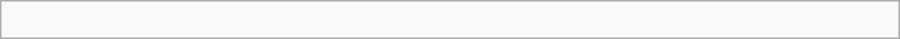<table class="wikitable" width=600px>
<tr>
<td><br></td>
</tr>
</table>
